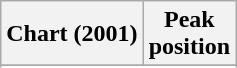<table class="wikitable sortable">
<tr>
<th align="left">Chart (2001)</th>
<th align="center">Peak<br>position</th>
</tr>
<tr>
</tr>
<tr>
</tr>
</table>
